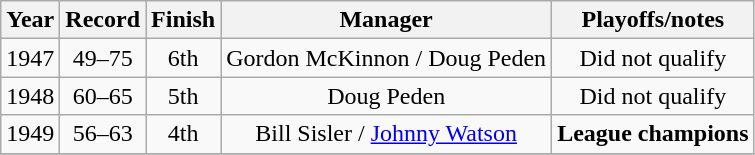<table class="wikitable">
<tr>
<th>Year</th>
<th>Record</th>
<th>Finish</th>
<th>Manager</th>
<th>Playoffs/notes</th>
</tr>
<tr align=center>
<td>1947</td>
<td>49–75</td>
<td>6th</td>
<td>Gordon McKinnon / Doug Peden</td>
<td>Did not qualify</td>
</tr>
<tr align=center>
<td>1948</td>
<td>60–65</td>
<td>5th</td>
<td>Doug Peden</td>
<td>Did not qualify</td>
</tr>
<tr align=center>
<td>1949</td>
<td>56–63</td>
<td>4th</td>
<td>Bill Sisler / <a href='#'>Johnny Watson</a></td>
<td><strong>League champions</strong></td>
</tr>
<tr align=center>
</tr>
</table>
